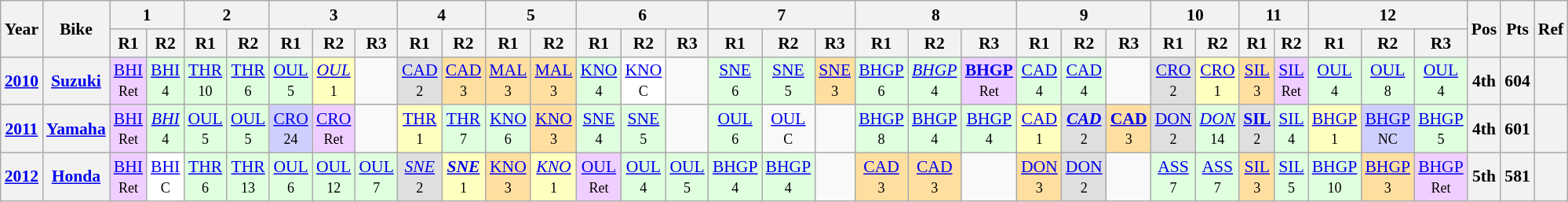<table class="wikitable" style="text-align:center; font-size:90%">
<tr>
<th valign="middle" rowspan=2>Year</th>
<th valign="middle" rowspan=2>Bike</th>
<th colspan=2>1</th>
<th colspan=2>2</th>
<th colspan=3>3</th>
<th colspan=2>4</th>
<th colspan=2>5</th>
<th colspan=3>6</th>
<th colspan=3>7</th>
<th colspan=3>8</th>
<th colspan=3>9</th>
<th colspan=2>10</th>
<th colspan=2>11</th>
<th colspan=3>12</th>
<th rowspan=2>Pos</th>
<th rowspan=2>Pts</th>
<th rowspan=2>Ref</th>
</tr>
<tr>
<th>R1</th>
<th>R2</th>
<th>R1</th>
<th>R2</th>
<th>R1</th>
<th>R2</th>
<th>R3</th>
<th>R1</th>
<th>R2</th>
<th>R1</th>
<th>R2</th>
<th>R1</th>
<th>R2</th>
<th>R3</th>
<th>R1</th>
<th>R2</th>
<th>R3</th>
<th>R1</th>
<th>R2</th>
<th>R3</th>
<th>R1</th>
<th>R2</th>
<th>R3</th>
<th>R1</th>
<th>R2</th>
<th>R1</th>
<th>R2</th>
<th>R1</th>
<th>R2</th>
<th>R3</th>
</tr>
<tr>
<th><a href='#'>2010</a></th>
<th><a href='#'>Suzuki</a></th>
<td style="background:#EFCFFF;"><a href='#'>BHI</a><br><small>Ret</small></td>
<td style="background:#dfffdf;"><a href='#'>BHI</a><br><small>4</small></td>
<td style="background:#dfffdf;"><a href='#'>THR</a><br><small>10</small></td>
<td style="background:#dfffdf;"><a href='#'>THR</a><br><small>6</small></td>
<td style="background:#dfffdf;"><a href='#'>OUL</a><br><small>5</small></td>
<td style="background:#ffffbf;"><em><a href='#'>OUL</a></em><br><small>1</small></td>
<td></td>
<td style="background:#dfdfdf;"><a href='#'>CAD</a><br><small>2</small></td>
<td style="background:#ffdf9f;"><a href='#'>CAD</a><br><small>3</small></td>
<td style="background:#ffdf9f;"><a href='#'>MAL</a><br><small>3</small></td>
<td style="background:#ffdf9f;"><a href='#'>MAL</a><br><small>3</small></td>
<td style="background:#dfffdf;"><a href='#'>KNO</a><br><small>4</small></td>
<td style="background:#ffffff;"><a href='#'>KNO</a><br><small>C</small></td>
<td></td>
<td style="background:#dfffdf;"><a href='#'>SNE</a><br><small>6</small></td>
<td style="background:#dfffdf;"><a href='#'>SNE</a><br><small>5</small></td>
<td style="background:#ffdf9f;"><a href='#'>SNE</a><br><small>3</small></td>
<td style="background:#dfffdf;"><a href='#'>BHGP</a><br><small>6</small></td>
<td style="background:#DFFFDF;"><em><a href='#'>BHGP</a></em><br><small>4</small></td>
<td style="background:#EFCFFF;"><strong><a href='#'>BHGP</a></strong><br><small>Ret</small></td>
<td style="background:#DFFFDF;"><a href='#'>CAD</a><br><small>4</small></td>
<td style="background:#DFFFDF;"><a href='#'>CAD</a><br><small>4</small></td>
<td></td>
<td style="background:#DFDFDF;"><a href='#'>CRO</a><br><small>2</small></td>
<td style="background:#FFFFBF;"><a href='#'>CRO</a><br><small>1</small></td>
<td style="background:#FFDF9F;"><a href='#'>SIL</a><br><small>3</small></td>
<td style="background:#EFCFFF;"><a href='#'>SIL</a><br><small>Ret</small></td>
<td style="background:#DFFFDF;"><a href='#'>OUL</a><br><small>4</small></td>
<td style="background:#DFFFDF;"><a href='#'>OUL</a><br><small>8</small></td>
<td style="background:#DFFFDF;"><a href='#'>OUL</a><br><small>4</small></td>
<th>4th</th>
<th>604</th>
<th></th>
</tr>
<tr>
<th><a href='#'>2011</a></th>
<th><a href='#'>Yamaha</a></th>
<td style="background:#EFCFFF;"><a href='#'>BHI</a><br><small>Ret</small></td>
<td style="background:#DFFFDF;"><em><a href='#'>BHI</a></em><br><small>4</small></td>
<td style="background:#DFFFDF;"><a href='#'>OUL</a><br><small>5</small></td>
<td style="background:#DFFFDF;"><a href='#'>OUL</a><br><small>5</small></td>
<td style="background:#CFCFFF;"><a href='#'>CRO</a><br><small>24</small></td>
<td style="background:#EFCFFF;"><a href='#'>CRO</a><br><small>Ret</small></td>
<td></td>
<td style="background:#FFFFBF;"><a href='#'>THR</a><br><small>1</small></td>
<td style="background:#DFFFDF;"><a href='#'>THR</a><br><small>7</small></td>
<td style="background:#DFFFDF;"><a href='#'>KNO</a><br><small>6</small></td>
<td style="background:#FFDF9F;"><a href='#'>KNO</a><br><small>3</small></td>
<td style="background:#DFFFDF;"><a href='#'>SNE</a><br><small>4</small></td>
<td style="background:#DFFFDF;"><a href='#'>SNE</a><br><small>5</small></td>
<td></td>
<td style="background:#DFFFDF;"><a href='#'>OUL</a><br><small>6</small></td>
<td><a href='#'>OUL</a><br><small>C</small></td>
<td></td>
<td style="background:#DFFFDF;"><a href='#'>BHGP</a><br><small>8</small></td>
<td style="background:#DFFFDF;"><a href='#'>BHGP</a><br><small>4</small></td>
<td style="background:#DFFFDF;"><a href='#'>BHGP</a><br><small>4</small></td>
<td style="background:#FFFFBF;"><a href='#'>CAD</a><br><small>1</small></td>
<td style="background:#DFDFDF;"><strong><em><a href='#'>CAD</a></em></strong><br><small>2</small></td>
<td style="background:#FFDF9F;"><strong><a href='#'>CAD</a></strong><br><small>3</small></td>
<td style="background:#DFDFDF;"><a href='#'>DON</a><br><small>2</small></td>
<td style="background:#DFFFDF;"><em><a href='#'>DON</a></em><br><small>14</small></td>
<td style="background:#DFDFDF;"><strong><a href='#'>SIL</a></strong><br><small>2</small></td>
<td style="background:#DFFFDF;"><a href='#'>SIL</a><br><small>4</small></td>
<td style="background:#FFFFBF;"><a href='#'>BHGP</a><br><small>1</small></td>
<td style="background:#CFCFFF;"><a href='#'>BHGP</a><br><small>NC</small></td>
<td style="background:#DFFFDF;"><a href='#'>BHGP</a><br><small>5</small></td>
<th>4th</th>
<th>601</th>
<th></th>
</tr>
<tr>
<th><a href='#'>2012</a></th>
<th><a href='#'>Honda</a></th>
<td style="background:#EFCFFF;"><a href='#'>BHI</a><br><small>Ret</small></td>
<td style="background:#ffffff;"><a href='#'>BHI</a><br><small>C</small></td>
<td style="background:#DFFFDF;"><a href='#'>THR</a><br><small>6</small></td>
<td style="background:#DFFFDF;"><a href='#'>THR</a><br><small>13</small></td>
<td style="background:#DFFFDF;"><a href='#'>OUL</a><br><small>6</small></td>
<td style="background:#DFFFDF;"><a href='#'>OUL</a><br><small>12</small></td>
<td style="background:#DFFFDF;"><a href='#'>OUL</a><br><small>7</small></td>
<td style="background:#DFDFDF;"><em><a href='#'>SNE</a></em><br><small>2</small></td>
<td style="background:#FFFFBF;"><strong><em><a href='#'>SNE</a></em></strong><br><small>1</small></td>
<td style="background:#FFDF9F;"><a href='#'>KNO</a><br><small>3</small></td>
<td style="background:#FFFFBF;"><em><a href='#'>KNO</a></em><br><small>1</small></td>
<td style="background:#EFCFFF;"><a href='#'>OUL</a><br><small>Ret</small></td>
<td style="background:#DFFFDF;"><a href='#'>OUL</a><br><small>4</small></td>
<td style="background:#DFFFDF;"><a href='#'>OUL</a><br><small>5</small></td>
<td style="background:#DFFFDF;"><a href='#'>BHGP</a><br><small>4</small></td>
<td style="background:#DFFFDF;"><a href='#'>BHGP</a><br><small>4</small></td>
<td></td>
<td style="background:#FFDF9F;"><a href='#'>CAD</a><br><small>3</small></td>
<td style="background:#FFDF9F;"><a href='#'>CAD</a><br><small>3</small></td>
<td></td>
<td style="background:#FFDF9F;"><a href='#'>DON</a><br><small>3</small></td>
<td style="background:#DFDFDF;"><a href='#'>DON</a><br><small>2</small></td>
<td></td>
<td style="background:#DFFFDF;"><a href='#'>ASS</a><br><small>7</small></td>
<td style="background:#DFFFDF;"><a href='#'>ASS</a><br><small>7</small></td>
<td style="background:#FFDF9F;"><a href='#'>SIL</a><br><small>3</small></td>
<td style="background:#DFFFDF;"><a href='#'>SIL</a><br><small>5</small></td>
<td style="background:#DFFFDF;"><a href='#'>BHGP</a><br><small>10</small></td>
<td style="background:#FFDF9F;"><a href='#'>BHGP</a><br><small>3</small></td>
<td style="background:#EFCFFF;"><a href='#'>BHGP</a><br><small>Ret</small></td>
<th>5th</th>
<th>581</th>
<th></th>
</tr>
</table>
